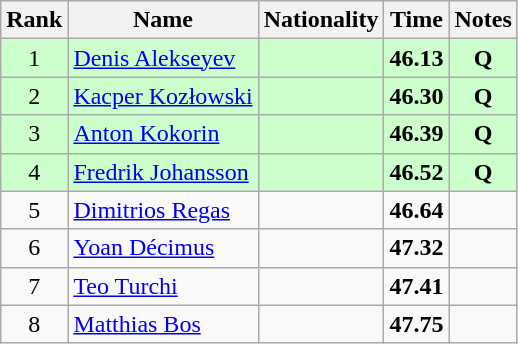<table class="wikitable sortable" style="text-align:center">
<tr>
<th>Rank</th>
<th>Name</th>
<th>Nationality</th>
<th>Time</th>
<th>Notes</th>
</tr>
<tr bgcolor=ccffcc>
<td>1</td>
<td align=left><a href='#'>Denis Alekseyev</a></td>
<td align=left></td>
<td><strong>46.13</strong></td>
<td><strong>Q</strong></td>
</tr>
<tr bgcolor=ccffcc>
<td>2</td>
<td align=left><a href='#'>Kacper Kozłowski</a></td>
<td align=left></td>
<td><strong>46.30</strong></td>
<td><strong>Q</strong></td>
</tr>
<tr bgcolor=ccffcc>
<td>3</td>
<td align=left><a href='#'>Anton Kokorin</a></td>
<td align=left></td>
<td><strong>46.39</strong></td>
<td><strong>Q</strong></td>
</tr>
<tr bgcolor=ccffcc>
<td>4</td>
<td align=left><a href='#'>Fredrik Johansson</a></td>
<td align=left></td>
<td><strong>46.52</strong></td>
<td><strong>Q</strong></td>
</tr>
<tr>
<td>5</td>
<td align=left><a href='#'>Dimitrios Regas</a></td>
<td align=left></td>
<td><strong>46.64</strong></td>
<td></td>
</tr>
<tr>
<td>6</td>
<td align=left><a href='#'>Yoan Décimus</a></td>
<td align=left></td>
<td><strong>47.32</strong></td>
<td></td>
</tr>
<tr>
<td>7</td>
<td align=left><a href='#'>Teo Turchi</a></td>
<td align=left></td>
<td><strong>47.41</strong></td>
<td></td>
</tr>
<tr>
<td>8</td>
<td align=left><a href='#'>Matthias Bos</a></td>
<td align=left></td>
<td><strong>47.75</strong></td>
<td></td>
</tr>
</table>
